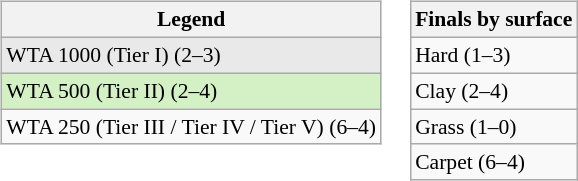<table>
<tr valign=top>
<td><br><table class="wikitable" style=font-size:90%>
<tr>
<th>Legend</th>
</tr>
<tr style="background:#e9e9e9;">
<td>WTA 1000 (Tier I) (2–3)</td>
</tr>
<tr style="background:#d4f1c5;">
<td>WTA 500 (Tier II) (2–4)</td>
</tr>
<tr>
<td>WTA 250 (Tier III / Tier IV / Tier V) (6–4)</td>
</tr>
</table>
</td>
<td><br><table class="wikitable" style=font-size:90%>
<tr>
<th>Finals by surface</th>
</tr>
<tr>
<td>Hard (1–3)</td>
</tr>
<tr>
<td>Clay (2–4)</td>
</tr>
<tr>
<td>Grass (1–0)</td>
</tr>
<tr>
<td>Carpet (6–4)</td>
</tr>
</table>
</td>
</tr>
</table>
